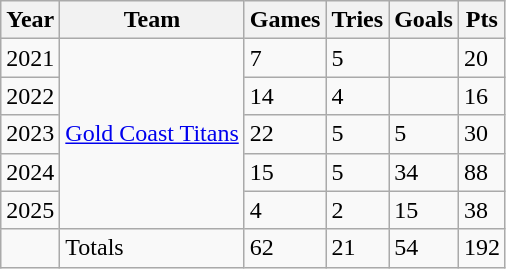<table class="wikitable">
<tr>
<th>Year</th>
<th>Team</th>
<th>Games</th>
<th>Tries</th>
<th>Goals</th>
<th>Pts</th>
</tr>
<tr>
<td>2021</td>
<td rowspan="5"> <a href='#'>Gold Coast Titans</a></td>
<td>7</td>
<td>5</td>
<td></td>
<td>20</td>
</tr>
<tr>
<td>2022</td>
<td>14</td>
<td>4</td>
<td></td>
<td>16</td>
</tr>
<tr>
<td>2023</td>
<td>22</td>
<td>5</td>
<td>5</td>
<td>30</td>
</tr>
<tr>
<td>2024</td>
<td>15</td>
<td>5</td>
<td>34</td>
<td>88</td>
</tr>
<tr>
<td>2025</td>
<td>4</td>
<td>2</td>
<td>15</td>
<td>38</td>
</tr>
<tr>
<td></td>
<td>Totals</td>
<td>62</td>
<td>21</td>
<td>54</td>
<td>192</td>
</tr>
</table>
